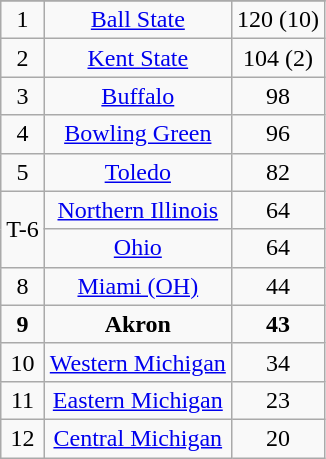<table class="wikitable" border="1">
<tr align=center>
</tr>
<tr align="center">
<td>1</td>
<td><a href='#'>Ball State</a></td>
<td>120 (10)</td>
</tr>
<tr align="center">
<td>2</td>
<td><a href='#'>Kent State</a></td>
<td>104 (2)</td>
</tr>
<tr align="center">
<td>3</td>
<td><a href='#'>Buffalo</a></td>
<td>98</td>
</tr>
<tr align="center">
<td>4</td>
<td><a href='#'>Bowling Green</a></td>
<td>96</td>
</tr>
<tr align="center">
<td>5</td>
<td><a href='#'>Toledo</a></td>
<td>82</td>
</tr>
<tr align="center">
<td rowspan=2>T-6</td>
<td><a href='#'>Northern Illinois</a></td>
<td>64</td>
</tr>
<tr align="center">
<td><a href='#'>Ohio</a></td>
<td>64</td>
</tr>
<tr align="center">
<td>8</td>
<td><a href='#'>Miami (OH)</a></td>
<td>44</td>
</tr>
<tr align="center">
<td><strong>9</strong></td>
<td><strong>Akron</strong></td>
<td><strong>43</strong></td>
</tr>
<tr align="center">
<td>10</td>
<td><a href='#'>Western Michigan</a></td>
<td>34</td>
</tr>
<tr align="center">
<td>11</td>
<td><a href='#'>Eastern Michigan</a></td>
<td>23</td>
</tr>
<tr align="center">
<td>12</td>
<td><a href='#'>Central Michigan</a></td>
<td>20</td>
</tr>
</table>
